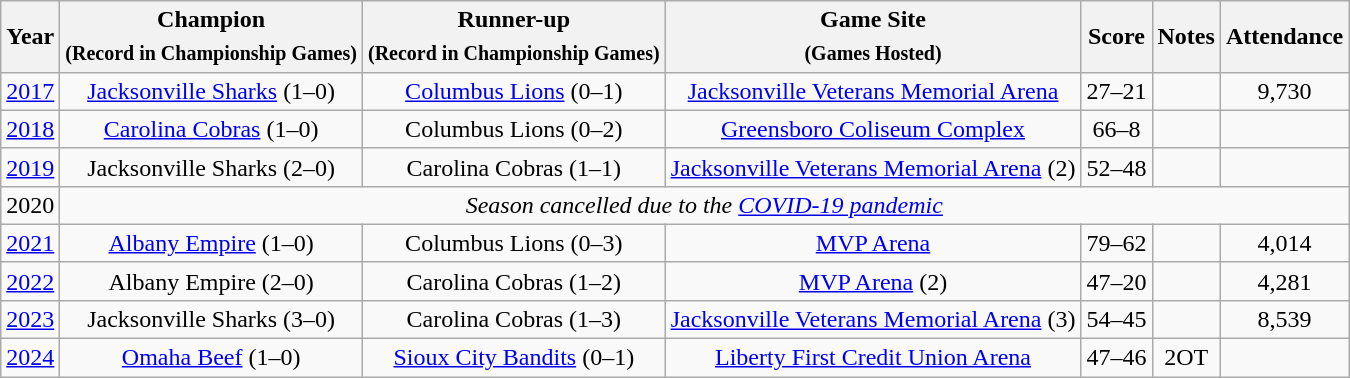<table style="text-align:center;" class="wikitable">
<tr>
<th>Year</th>
<th>Champion<br><sub>(Record in Championship Games)</sub></th>
<th>Runner-up<br><sub>(Record in Championship Games)</sub></th>
<th>Game Site<br><sub>(Games Hosted)</sub></th>
<th>Score</th>
<th>Notes</th>
<th>Attendance</th>
</tr>
<tr>
<td><a href='#'>2017</a></td>
<td><a href='#'>Jacksonville Sharks</a> (1–0)</td>
<td><a href='#'>Columbus Lions</a> (0–1)</td>
<td><a href='#'>Jacksonville Veterans Memorial Arena</a></td>
<td>27–21</td>
<td></td>
<td>9,730</td>
</tr>
<tr>
<td><a href='#'>2018</a></td>
<td><a href='#'>Carolina Cobras</a> (1–0)</td>
<td>Columbus Lions (0–2)</td>
<td><a href='#'>Greensboro Coliseum Complex</a></td>
<td>66–8</td>
<td></td>
<td></td>
</tr>
<tr>
<td><a href='#'>2019</a></td>
<td>Jacksonville Sharks (2–0)</td>
<td>Carolina Cobras (1–1)</td>
<td><a href='#'>Jacksonville Veterans Memorial Arena</a> (2)</td>
<td>52–48</td>
<td></td>
<td></td>
</tr>
<tr>
<td>2020</td>
<td colspan=6><em>Season cancelled due to the <a href='#'>COVID-19 pandemic</a></em></td>
</tr>
<tr>
<td><a href='#'>2021</a></td>
<td><a href='#'>Albany Empire</a> (1–0)</td>
<td>Columbus Lions (0–3)</td>
<td><a href='#'>MVP Arena</a></td>
<td>79–62</td>
<td></td>
<td>4,014</td>
</tr>
<tr>
<td><a href='#'>2022</a></td>
<td>Albany Empire (2–0)</td>
<td>Carolina Cobras (1–2)</td>
<td><a href='#'>MVP Arena</a> (2)</td>
<td>47–20</td>
<td></td>
<td>4,281</td>
</tr>
<tr>
<td><a href='#'>2023</a></td>
<td>Jacksonville Sharks (3–0)</td>
<td>Carolina Cobras (1–3)</td>
<td><a href='#'>Jacksonville Veterans Memorial Arena</a> (3)</td>
<td>54–45</td>
<td></td>
<td>8,539</td>
</tr>
<tr>
<td><a href='#'>2024</a></td>
<td><a href='#'>Omaha Beef</a> (1–0)</td>
<td><a href='#'>Sioux City Bandits</a> (0–1)</td>
<td><a href='#'>Liberty First Credit Union Arena</a></td>
<td>47–46</td>
<td>2OT</td>
<td></td>
</tr>
</table>
